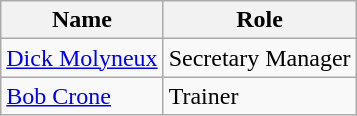<table class="wikitable">
<tr>
<th>Name</th>
<th>Role</th>
</tr>
<tr>
<td> <a href='#'>Dick Molyneux</a></td>
<td>Secretary Manager</td>
</tr>
<tr>
<td> <a href='#'>Bob Crone</a></td>
<td>Trainer</td>
</tr>
</table>
